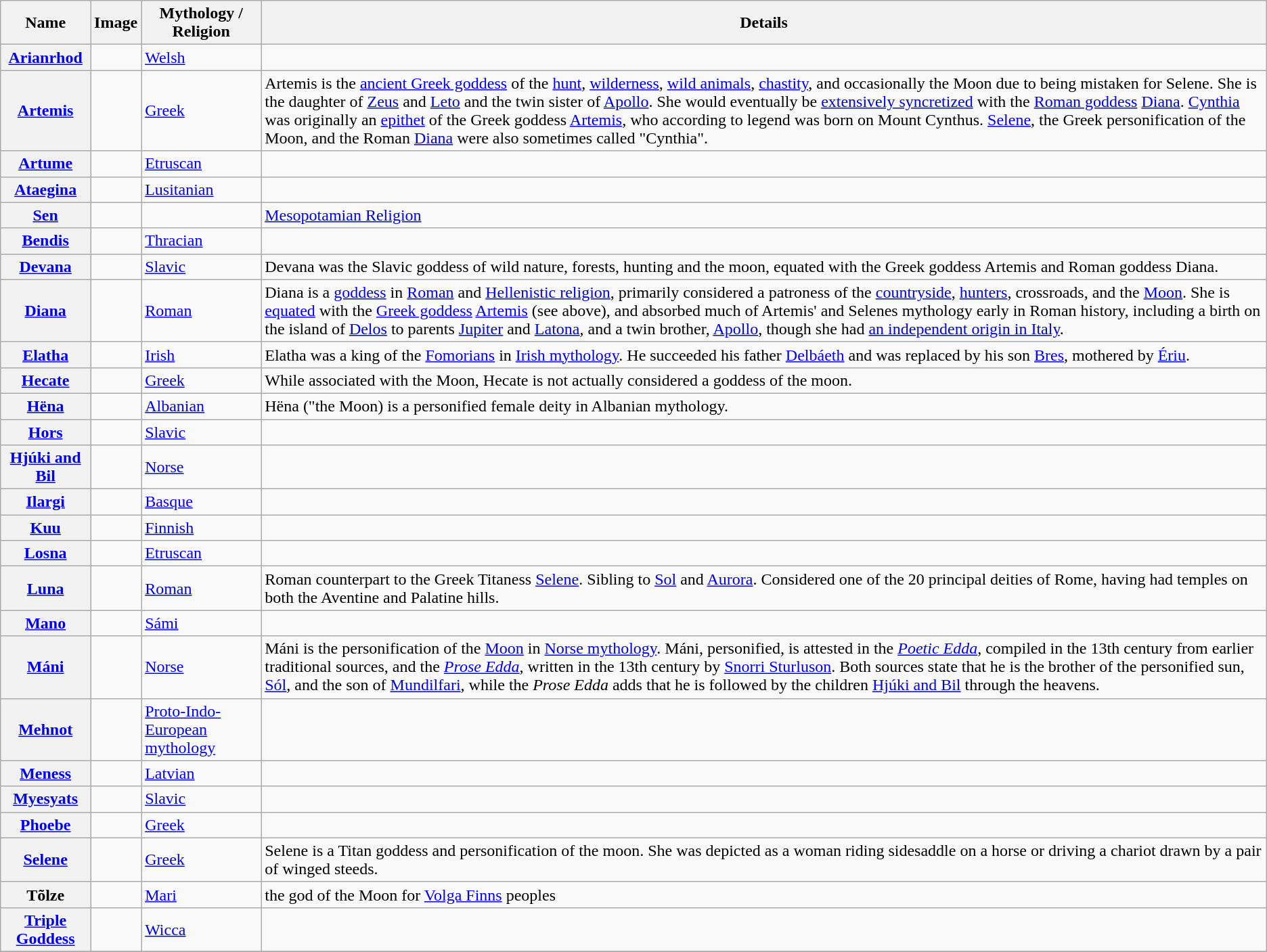<table class="wikitable sortable plainrowheaders">
<tr>
<th scope="col">Name</th>
<th class="unsortable" scope="col">Image</th>
<th scope="col">Mythology / Religion</th>
<th class="unsortable" scope="col">Details</th>
</tr>
<tr>
<th scope="row"><a href='#'>Arianrhod</a></th>
<td></td>
<td><a href='#'>Welsh</a></td>
<td></td>
</tr>
<tr>
<th scope="row"><a href='#'>Artemis</a></th>
<td></td>
<td><a href='#'>Greek</a></td>
<td>Artemis is the <a href='#'>ancient Greek goddess</a> of the <a href='#'>hunt</a>, <a href='#'>wilderness</a>, <a href='#'>wild animals</a>, <a href='#'>chastity</a>, and occasionally the Moon due to being mistaken for Selene. She is the daughter of <a href='#'>Zeus</a> and <a href='#'>Leto</a> and the twin sister of <a href='#'>Apollo</a>. She would eventually be <a href='#'>extensively syncretized</a> with the <a href='#'>Roman goddess</a> <a href='#'>Diana</a>.  <a href='#'>Cynthia</a> was originally an <a href='#'>epithet</a> of the Greek goddess <a href='#'>Artemis</a>, who according to legend was born on Mount Cynthus. <a href='#'>Selene</a>, the Greek personification of the Moon, and the Roman <a href='#'>Diana</a> were also sometimes called "Cynthia".</td>
</tr>
<tr>
<th scope="row"><a href='#'>Artume</a></th>
<td></td>
<td><a href='#'>Etruscan</a></td>
<td></td>
</tr>
<tr>
<th scope="row"><a href='#'>Ataegina</a></th>
<td></td>
<td><a href='#'>Lusitanian</a></td>
<td></td>
</tr>
<tr>
<th scope="row"><a href='#'>Sen</a></th>
<td></td>
<td></td>
<td><a href='#'>Mesopotamian Religion</a></td>
</tr>
<tr>
<th scope="row"><a href='#'>Bendis</a></th>
<td></td>
<td><a href='#'>Thracian</a></td>
<td></td>
</tr>
<tr>
<th scope="row"><a href='#'>Devana</a></th>
<td></td>
<td><a href='#'>Slavic</a></td>
<td>Devana was the Slavic goddess of wild nature, forests, hunting and the moon, equated with the Greek goddess Artemis and Roman goddess Diana.</td>
</tr>
<tr>
<th scope="row"><a href='#'>Diana</a></th>
<td></td>
<td><a href='#'>Roman</a></td>
<td>Diana is a <a href='#'>goddess</a> in <a href='#'>Roman</a> and <a href='#'>Hellenistic religion</a>, primarily considered a patroness of the <a href='#'>countryside</a>, <a href='#'>hunters</a>, crossroads, and the <a href='#'>Moon</a>. She is <a href='#'>equated</a> with the <a href='#'>Greek goddess</a> <a href='#'>Artemis</a> (see above), and absorbed much of Artemis' and Selenes mythology early in Roman history, including a birth on the island of <a href='#'>Delos</a> to parents <a href='#'>Jupiter</a> and <a href='#'>Latona</a>, and a twin brother, <a href='#'>Apollo</a>, though she had <a href='#'>an independent origin in Italy</a>.</td>
</tr>
<tr>
<th scope="row"><a href='#'>Elatha</a></th>
<td></td>
<td><a href='#'>Irish</a></td>
<td>Elatha was a king of the <a href='#'>Fomorians</a> in <a href='#'>Irish mythology</a>. He succeeded his father <a href='#'>Delbáeth</a> and was replaced by his son <a href='#'>Bres</a>, mothered by <a href='#'>Ériu</a>.</td>
</tr>
<tr>
<th scope="row"><a href='#'>Hecate</a></th>
<td></td>
<td><a href='#'>Greek</a></td>
<td>While associated with the Moon, Hecate is not actually considered a goddess of the moon.</td>
</tr>
<tr>
<th scope="row"><a href='#'>Hëna</a></th>
<td></td>
<td><a href='#'>Albanian</a></td>
<td>Hëna ("the Moon) is a personified female deity in Albanian mythology.</td>
</tr>
<tr>
<th scope="row"><a href='#'>Hors</a></th>
<td></td>
<td><a href='#'>Slavic</a></td>
<td></td>
</tr>
<tr>
<th scope="row"><a href='#'>Hjúki and Bil</a></th>
<td></td>
<td><a href='#'>Norse</a></td>
<td></td>
</tr>
<tr>
<th scope="row"><a href='#'>Ilargi</a></th>
<td></td>
<td><a href='#'>Basque</a></td>
<td></td>
</tr>
<tr>
<th scope="row"><a href='#'>Kuu</a></th>
<td></td>
<td><a href='#'>Finnish</a></td>
<td></td>
</tr>
<tr>
<th scope="row"><a href='#'>Losna</a></th>
<td></td>
<td><a href='#'>Etruscan</a></td>
<td></td>
</tr>
<tr>
<th scope="row"><a href='#'>Luna</a></th>
<td></td>
<td><a href='#'>Roman</a></td>
<td>Roman counterpart to the Greek Titaness <a href='#'>Selene</a>. Sibling to <a href='#'>Sol</a> and <a href='#'>Aurora</a>. Considered one of the 20 principal deities of Rome, having had temples on both the Aventine and Palatine hills.</td>
</tr>
<tr>
<th scope="row"><a href='#'>Mano</a></th>
<td></td>
<td><a href='#'>Sámi</a></td>
<td></td>
</tr>
<tr>
<th scope="row"><a href='#'>Máni</a></th>
<td></td>
<td><a href='#'>Norse</a></td>
<td>Máni is the personification of the <a href='#'>Moon</a> in <a href='#'>Norse mythology</a>. Máni, personified, is attested in the <em><a href='#'>Poetic Edda</a></em>, compiled in the 13th century from earlier traditional sources, and the <em><a href='#'>Prose Edda</a></em>, written in the 13th century by <a href='#'>Snorri Sturluson</a>. Both sources state that he is the brother of the personified sun, <a href='#'>Sól</a>, and the son of <a href='#'>Mundilfari</a>, while the <em>Prose Edda</em> adds that he is followed by the children <a href='#'>Hjúki and Bil</a> through the heavens.</td>
</tr>
<tr>
<th><a href='#'>Mehnot</a></th>
<td></td>
<td><a href='#'>Proto-Indo-European mythology</a></td>
<td></td>
</tr>
<tr>
<th scope="row"><a href='#'>Meness</a></th>
<td></td>
<td><a href='#'>Latvian</a></td>
</tr>
<tr>
<th scope="row"><a href='#'>Myesyats</a></th>
<td></td>
<td><a href='#'>Slavic</a></td>
<td></td>
</tr>
<tr>
<th scope="row"><a href='#'>Phoebe</a></th>
<td></td>
<td><a href='#'>Greek</a></td>
<td></td>
</tr>
<tr>
<th scope="row"><a href='#'>Selene</a></th>
<td></td>
<td><a href='#'>Greek</a></td>
<td>Selene is a Titan goddess and personification of the moon. She was depicted as a woman riding sidesaddle on a horse or driving a chariot drawn by a pair of winged steeds.</td>
</tr>
<tr>
<th>Tõlze</th>
<td></td>
<td><a href='#'>Mari</a></td>
<td>the god of the Moon for <a href='#'>Volga Finns</a> peoples</td>
</tr>
<tr>
<th scope="row"><a href='#'>Triple Goddess</a></th>
<td></td>
<td><a href='#'>Wicca</a></td>
<td></td>
</tr>
<tr>
</tr>
</table>
